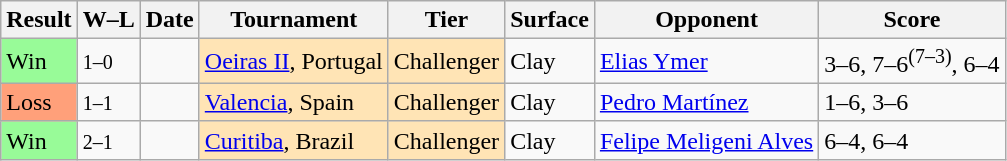<table class="sortable wikitable">
<tr>
<th>Result</th>
<th class="unsortable">W–L</th>
<th>Date</th>
<th>Tournament</th>
<th>Tier</th>
<th>Surface</th>
<th>Opponent</th>
<th class="unsortable">Score</th>
</tr>
<tr>
<td bgcolor=98FB98>Win</td>
<td><small>1–0</small></td>
<td><a href='#'></a></td>
<td style="background:moccasin;"><a href='#'>Oeiras II</a>, Portugal</td>
<td style="background:moccasin;">Challenger</td>
<td>Clay</td>
<td> <a href='#'>Elias Ymer</a></td>
<td>3–6, 7–6<sup>(7–3)</sup>, 6–4</td>
</tr>
<tr>
<td bgcolor=FFA07A>Loss</td>
<td><small>1–1</small></td>
<td><a href='#'></a></td>
<td style="background:moccasin;"><a href='#'>Valencia</a>, Spain</td>
<td style="background:moccasin;">Challenger</td>
<td>Clay</td>
<td> <a href='#'>Pedro Martínez</a></td>
<td>1–6, 3–6</td>
</tr>
<tr>
<td bgcolor=98FB98>Win</td>
<td><small>2–1</small></td>
<td><a href='#'></a></td>
<td style="background:moccasin;"><a href='#'>Curitiba</a>, Brazil</td>
<td style="background:moccasin;">Challenger</td>
<td>Clay</td>
<td> <a href='#'>Felipe Meligeni Alves</a></td>
<td>6–4, 6–4</td>
</tr>
</table>
